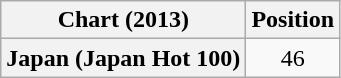<table class="wikitable plainrowheaders" style="text-align:center">
<tr>
<th>Chart (2013)</th>
<th>Position</th>
</tr>
<tr>
<th scope="row">Japan (Japan Hot 100)</th>
<td>46</td>
</tr>
</table>
